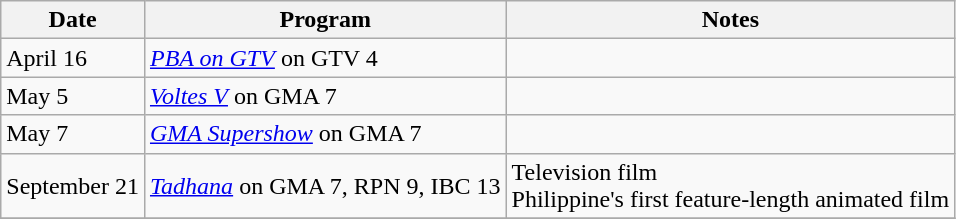<table class="wikitable">
<tr>
<th>Date</th>
<th>Program</th>
<th>Notes</th>
</tr>
<tr>
<td>April 16</td>
<td><em><a href='#'>PBA on GTV</a></em> on GTV 4</td>
<td></td>
</tr>
<tr>
<td>May 5</td>
<td><em><a href='#'>Voltes V</a></em> on GMA 7</td>
<td></td>
</tr>
<tr>
<td>May 7</td>
<td><em><a href='#'>GMA Supershow</a></em> on GMA 7</td>
<td></td>
</tr>
<tr>
<td>September 21</td>
<td><em><a href='#'>Tadhana</a></em> on GMA 7, RPN 9, IBC 13</td>
<td>Television film<br>Philippine's first feature-length animated film</td>
</tr>
<tr>
</tr>
</table>
